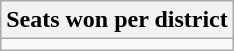<table class=wikitable style=float:right>
<tr>
<th>Seats won per district</th>
</tr>
<tr>
<td></td>
</tr>
</table>
